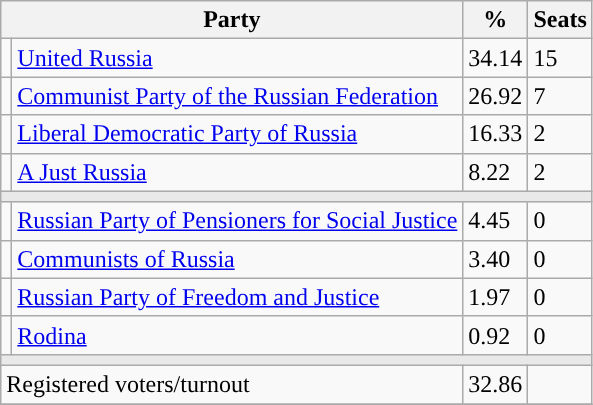<table class="wikitable">
<tr>
<th colspan=2>Party</th>
<th>%</th>
<th>Seats</th>
</tr>
<tr>
<td style="background:"></td>
<td><a href='#'>United Russia</a></td>
<td>34.14</td>
<td>15</td>
</tr>
<tr>
<td style="background:"></td>
<td><a href='#'>Communist Party of the Russian Federation</a></td>
<td>26.92</td>
<td>7</td>
</tr>
<tr>
<td style="background:"></td>
<td><a href='#'>Liberal Democratic Party of Russia</a></td>
<td>16.33</td>
<td>2</td>
</tr>
<tr>
<td style="background:"></td>
<td><a href='#'>A Just Russia</a></td>
<td>8.22</td>
<td>2</td>
</tr>
<tr>
<td colspan=4 style="background:#E9E9E9;"></td>
</tr>
<tr>
<td style="background:"></td>
<td><a href='#'>Russian Party of Pensioners for Social Justice</a></td>
<td>4.45</td>
<td>0</td>
</tr>
<tr>
<td style="background:"></td>
<td><a href='#'>Communists of Russia</a></td>
<td>3.40</td>
<td>0</td>
</tr>
<tr>
<td style="background:"></td>
<td><a href='#'>Russian Party of Freedom and Justice</a></td>
<td>1.97</td>
<td>0</td>
</tr>
<tr>
<td style="background:"></td>
<td><a href='#'>Rodina</a></td>
<td>0.92</td>
<td>0</td>
</tr>
<tr>
<td colspan=4 style="background:#E9E9E9;"></td>
</tr>
<tr>
<td align=left colspan=2>Registered voters/turnout</td>
<td>32.86</td>
<td></td>
</tr>
<tr>
</tr>
</table>
